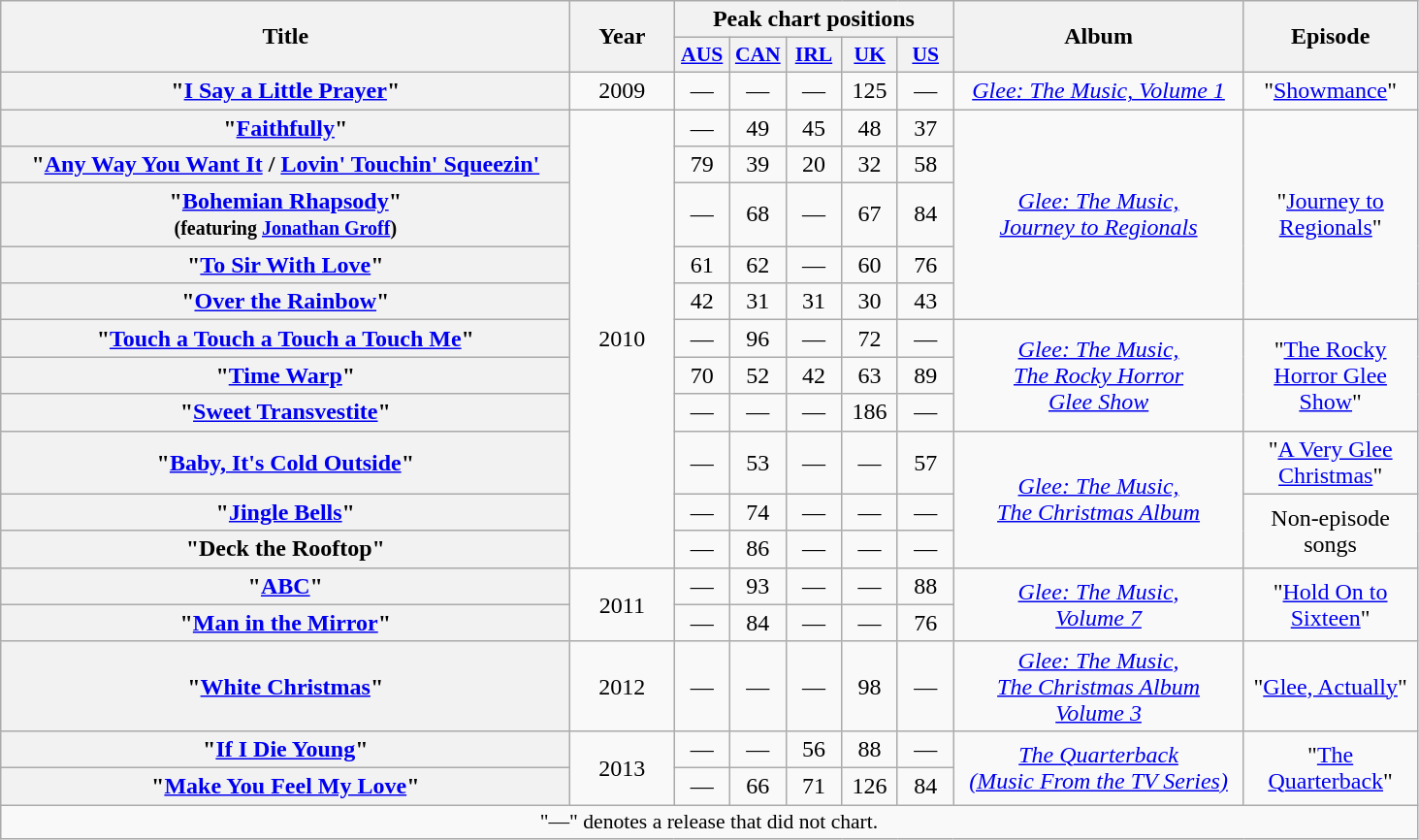<table class="wikitable plainrowheaders" style="text-align:center;" border="1">
<tr>
<th scope="col" rowspan="2" style="width:24em;">Title</th>
<th scope="col" rowspan="2" style="width:4em;">Year</th>
<th scope="col" colspan="5">Peak chart positions</th>
<th scope="col" rowspan="2" style="width:12em;">Album</th>
<th scope="col" rowspan="2" style="width:7em;">Episode</th>
</tr>
<tr>
<th scope="col" style="width:2.2em;font-size:90%;"><a href='#'>AUS</a><br></th>
<th scope="col" style="width:2.2em;font-size:90%;"><a href='#'>CAN</a><br></th>
<th scope="col" style="width:2.2em;font-size:90%;"><a href='#'>IRL</a><br></th>
<th scope="col" style="width:2.2em;font-size:90%;"><a href='#'>UK</a><br></th>
<th scope="col" style="width:2.2em;font-size:90%;"><a href='#'>US</a><br></th>
</tr>
<tr>
<th scope="row">"<a href='#'>I Say a Little Prayer</a>"</th>
<td>2009</td>
<td>—</td>
<td>—</td>
<td>—</td>
<td>125</td>
<td>—</td>
<td><em><a href='#'>Glee: The Music, Volume&nbsp;1</a></em></td>
<td>"<a href='#'>Showmance</a>"</td>
</tr>
<tr>
<th scope="row">"<a href='#'>Faithfully</a>"</th>
<td rowspan="11">2010</td>
<td>—</td>
<td>49</td>
<td>45</td>
<td>48</td>
<td>37</td>
<td rowspan="5"><em><a href='#'>Glee: The Music,<br>Journey to Regionals</a></em></td>
<td rowspan="5">"<a href='#'>Journey to Regionals</a>"</td>
</tr>
<tr>
<th scope="row">"<a href='#'>Any Way You Want It</a> / <a href='#'>Lovin' Touchin' Squeezin'</a></th>
<td>79</td>
<td>39</td>
<td>20</td>
<td>32</td>
<td>58</td>
</tr>
<tr>
<th scope="row">"<a href='#'>Bohemian Rhapsody</a>"<br><small>(featuring <a href='#'>Jonathan Groff</a>)</small></th>
<td>—</td>
<td>68</td>
<td>—</td>
<td>67</td>
<td>84</td>
</tr>
<tr>
<th scope="row">"<a href='#'>To Sir With Love</a>"</th>
<td>61</td>
<td>62</td>
<td>—</td>
<td>60</td>
<td>76</td>
</tr>
<tr>
<th scope="row">"<a href='#'>Over the Rainbow</a>"</th>
<td>42</td>
<td>31</td>
<td>31</td>
<td>30</td>
<td>43</td>
</tr>
<tr>
<th scope="row">"<a href='#'>Touch a Touch a Touch a Touch Me</a>"</th>
<td>—</td>
<td>96</td>
<td>—</td>
<td>72</td>
<td>—</td>
<td rowspan="3"><em><a href='#'>Glee: The Music,<br>The Rocky Horror<br>Glee Show</a></em></td>
<td rowspan="3">"<a href='#'>The Rocky Horror Glee Show</a>"</td>
</tr>
<tr>
<th scope="row">"<a href='#'>Time Warp</a>"</th>
<td>70</td>
<td>52</td>
<td>42</td>
<td>63</td>
<td>89</td>
</tr>
<tr>
<th scope="row">"<a href='#'>Sweet Transvestite</a>"</th>
<td>—</td>
<td>—</td>
<td>—</td>
<td>186</td>
<td>—</td>
</tr>
<tr>
<th scope="row">"<a href='#'>Baby, It's Cold Outside</a>"</th>
<td>—</td>
<td>53</td>
<td>—</td>
<td>—</td>
<td>57</td>
<td rowspan="3"><em><a href='#'>Glee: The Music,<br>The Christmas Album</a></em></td>
<td>"<a href='#'>A Very Glee Christmas</a>"</td>
</tr>
<tr>
<th scope="row">"<a href='#'>Jingle Bells</a>"</th>
<td>—</td>
<td>74</td>
<td>—</td>
<td>—</td>
<td>—</td>
<td rowspan="2">Non-episode songs</td>
</tr>
<tr>
<th scope="row">"Deck the Rooftop"</th>
<td>—</td>
<td>86</td>
<td>—</td>
<td>—</td>
<td>—</td>
</tr>
<tr>
<th scope="row">"<a href='#'>ABC</a>"</th>
<td rowspan="2">2011</td>
<td>—</td>
<td>93</td>
<td>—</td>
<td>—</td>
<td>88</td>
<td rowspan="2"><em><a href='#'>Glee: The Music,<br>Volume 7</a></em></td>
<td rowspan="2">"<a href='#'>Hold On to Sixteen</a>"</td>
</tr>
<tr>
<th scope="row">"<a href='#'>Man in the Mirror</a>"</th>
<td>—</td>
<td>84</td>
<td>—</td>
<td>—</td>
<td>76</td>
</tr>
<tr>
<th scope="row">"<a href='#'>White Christmas</a>"</th>
<td>2012</td>
<td>—</td>
<td>—</td>
<td>—</td>
<td>98</td>
<td>—</td>
<td><em><a href='#'>Glee: The Music,<br>The Christmas Album<br>Volume 3</a></em></td>
<td>"<a href='#'>Glee, Actually</a>"</td>
</tr>
<tr>
<th scope="row">"<a href='#'>If I Die Young</a>"</th>
<td rowspan="2">2013</td>
<td>—</td>
<td>—</td>
<td>56</td>
<td>88</td>
<td>—</td>
<td rowspan="2"><em><a href='#'>The Quarterback<br>(Music From the TV Series)</a></em></td>
<td rowspan="2">"<a href='#'>The Quarterback</a>"</td>
</tr>
<tr>
<th scope="row">"<a href='#'>Make You Feel My Love</a>"</th>
<td>—</td>
<td>66</td>
<td>71</td>
<td>126</td>
<td>84</td>
</tr>
<tr>
<td colspan="9" style="font-size:90%">"—" denotes a release that did not chart.</td>
</tr>
</table>
